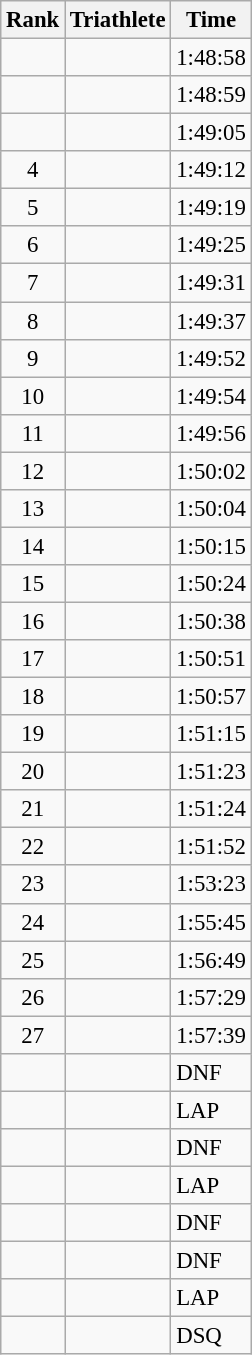<table class="wikitable" style="font-size:95%" style="width:35em;">
<tr>
<th>Rank</th>
<th>Triathlete</th>
<th>Time</th>
</tr>
<tr>
<td align=center></td>
<td></td>
<td>1:48:58</td>
</tr>
<tr>
<td align=center></td>
<td></td>
<td>1:48:59</td>
</tr>
<tr>
<td align=center></td>
<td></td>
<td>1:49:05</td>
</tr>
<tr>
<td align=center>4</td>
<td></td>
<td>1:49:12</td>
</tr>
<tr>
<td align=center>5</td>
<td></td>
<td>1:49:19</td>
</tr>
<tr>
<td align=center>6</td>
<td></td>
<td>1:49:25</td>
</tr>
<tr>
<td align=center>7</td>
<td></td>
<td>1:49:31</td>
</tr>
<tr>
<td align=center>8</td>
<td></td>
<td>1:49:37</td>
</tr>
<tr>
<td align=center>9</td>
<td></td>
<td>1:49:52</td>
</tr>
<tr>
<td align=center>10</td>
<td></td>
<td>1:49:54</td>
</tr>
<tr>
<td align=center>11</td>
<td></td>
<td>1:49:56</td>
</tr>
<tr>
<td align=center>12</td>
<td></td>
<td>1:50:02</td>
</tr>
<tr>
<td align=center>13</td>
<td></td>
<td>1:50:04</td>
</tr>
<tr>
<td align=center>14</td>
<td></td>
<td>1:50:15</td>
</tr>
<tr>
<td align=center>15</td>
<td></td>
<td>1:50:24</td>
</tr>
<tr>
<td align=center>16</td>
<td></td>
<td>1:50:38</td>
</tr>
<tr>
<td align=center>17</td>
<td></td>
<td>1:50:51</td>
</tr>
<tr>
<td align=center>18</td>
<td></td>
<td>1:50:57</td>
</tr>
<tr>
<td align=center>19</td>
<td></td>
<td>1:51:15</td>
</tr>
<tr>
<td align=center>20</td>
<td></td>
<td>1:51:23</td>
</tr>
<tr>
<td align=center>21</td>
<td></td>
<td>1:51:24</td>
</tr>
<tr>
<td align=center>22</td>
<td></td>
<td>1:51:52</td>
</tr>
<tr>
<td align=center>23</td>
<td></td>
<td>1:53:23</td>
</tr>
<tr>
<td align=center>24</td>
<td></td>
<td>1:55:45</td>
</tr>
<tr>
<td align=center>25</td>
<td></td>
<td>1:56:49</td>
</tr>
<tr>
<td align=center>26</td>
<td></td>
<td>1:57:29</td>
</tr>
<tr>
<td align=center>27</td>
<td></td>
<td>1:57:39</td>
</tr>
<tr>
<td align=center></td>
<td></td>
<td>DNF</td>
</tr>
<tr>
<td align=center></td>
<td></td>
<td>LAP</td>
</tr>
<tr>
<td align=center></td>
<td></td>
<td>DNF</td>
</tr>
<tr>
<td align=center></td>
<td></td>
<td>LAP</td>
</tr>
<tr>
<td align=center></td>
<td></td>
<td>DNF</td>
</tr>
<tr>
<td align=center></td>
<td></td>
<td>DNF</td>
</tr>
<tr>
<td align=center></td>
<td></td>
<td>LAP</td>
</tr>
<tr>
<td align=center></td>
<td></td>
<td>DSQ</td>
</tr>
</table>
